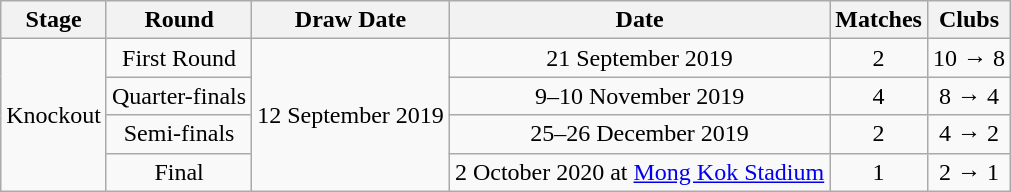<table class="wikitable" border="1">
<tr>
<th>Stage</th>
<th>Round</th>
<th>Draw Date</th>
<th>Date</th>
<th>Matches</th>
<th>Clubs</th>
</tr>
<tr align="center">
<td rowspan=4>Knockout</td>
<td>First Round</td>
<td rowspan=4>12 September 2019 </td>
<td>21 September 2019</td>
<td>2</td>
<td>10 → 8</td>
</tr>
<tr align="center">
<td>Quarter-finals</td>
<td>9–10 November 2019</td>
<td>4</td>
<td>8 → 4</td>
</tr>
<tr align="center">
<td>Semi-finals</td>
<td>25–26 December 2019</td>
<td>2</td>
<td>4 → 2</td>
</tr>
<tr align="center">
<td>Final</td>
<td>2 October 2020 at <a href='#'>Mong Kok Stadium</a></td>
<td>1</td>
<td>2 → 1</td>
</tr>
</table>
